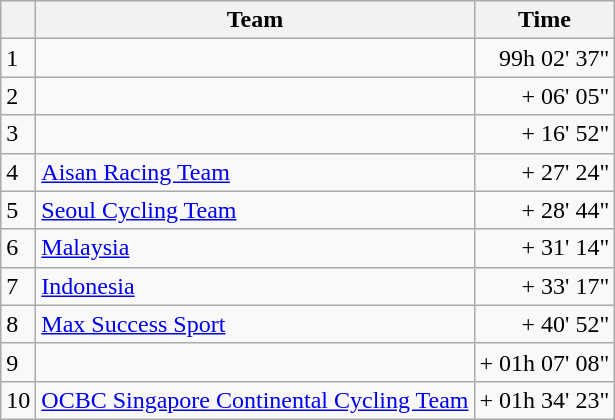<table class=wikitable>
<tr>
<th></th>
<th>Team</th>
<th>Time</th>
</tr>
<tr>
<td>1</td>
<td></td>
<td align=right>99h 02' 37"</td>
</tr>
<tr>
<td>2</td>
<td></td>
<td align=right>+ 06' 05"</td>
</tr>
<tr>
<td>3</td>
<td></td>
<td align=right>+ 16' 52"</td>
</tr>
<tr>
<td>4</td>
<td><a href='#'>Aisan Racing Team</a></td>
<td align=right>+ 27' 24"</td>
</tr>
<tr>
<td>5</td>
<td><a href='#'>Seoul Cycling Team</a></td>
<td align=right>+ 28' 44"</td>
</tr>
<tr>
<td>6</td>
<td><a href='#'>Malaysia</a></td>
<td align=right>+ 31' 14"</td>
</tr>
<tr>
<td>7</td>
<td><a href='#'>Indonesia</a></td>
<td align=right>+ 33' 17"</td>
</tr>
<tr>
<td>8</td>
<td><a href='#'>Max Success Sport</a></td>
<td align=right>+ 40' 52"</td>
</tr>
<tr>
<td>9</td>
<td></td>
<td align=right>+ 01h 07' 08"</td>
</tr>
<tr>
<td>10</td>
<td><a href='#'>OCBC Singapore Continental Cycling Team</a></td>
<td align=right>+ 01h 34' 23"</td>
</tr>
</table>
